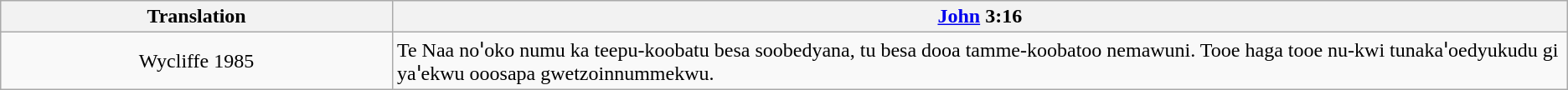<table class="wikitable">
<tr>
<th align="center" width="25%">Translation</th>
<th><a href='#'>John</a> 3:16</th>
</tr>
<tr>
<td align="center">Wycliffe 1985</td>
<td>Te Naa noꞌoko numu ka teepu-koobatu besa soobedyana, tu besa dooa tamme-koobatoo nemawuni. Tooe haga tooe nu-kwi tunakaꞌoedyukudu gi yaꞌekwu ooosapa gwetzoinnummekwu.</td>
</tr>
</table>
